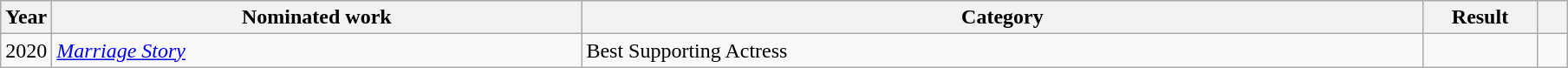<table class="wikitable sortable">
<tr>
<th scope="col" style="width:1em;">Year</th>
<th scope="col" style="width:25em;">Nominated work</th>
<th scope="col" style="width:40em;">Category</th>
<th scope="col" style="width:5em;">Result</th>
<th scope="col" style="width:1em;"class="unsortable"></th>
</tr>
<tr>
<td>2020</td>
<td><em><a href='#'>Marriage Story</a></em></td>
<td>Best Supporting Actress</td>
<td></td>
<td></td>
</tr>
</table>
